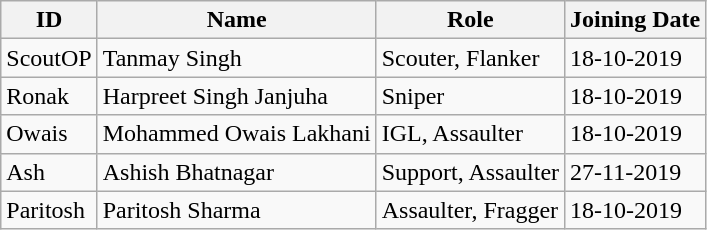<table class="wikitable sortable">
<tr>
<th>ID</th>
<th>Name</th>
<th>Role</th>
<th>Joining Date</th>
</tr>
<tr>
<td>ScoutOP</td>
<td>Tanmay Singh</td>
<td>Scouter, Flanker</td>
<td>18-10-2019</td>
</tr>
<tr>
<td>Ronak</td>
<td>Harpreet Singh Janjuha</td>
<td>Sniper</td>
<td>18-10-2019</td>
</tr>
<tr>
<td>Owais</td>
<td>Mohammed Owais Lakhani</td>
<td>IGL, Assaulter</td>
<td>18-10-2019</td>
</tr>
<tr>
<td>Ash</td>
<td>Ashish Bhatnagar</td>
<td>Support, Assaulter</td>
<td>27-11-2019</td>
</tr>
<tr>
<td>Paritosh</td>
<td>Paritosh Sharma</td>
<td>Assaulter, Fragger</td>
<td>18-10-2019</td>
</tr>
</table>
